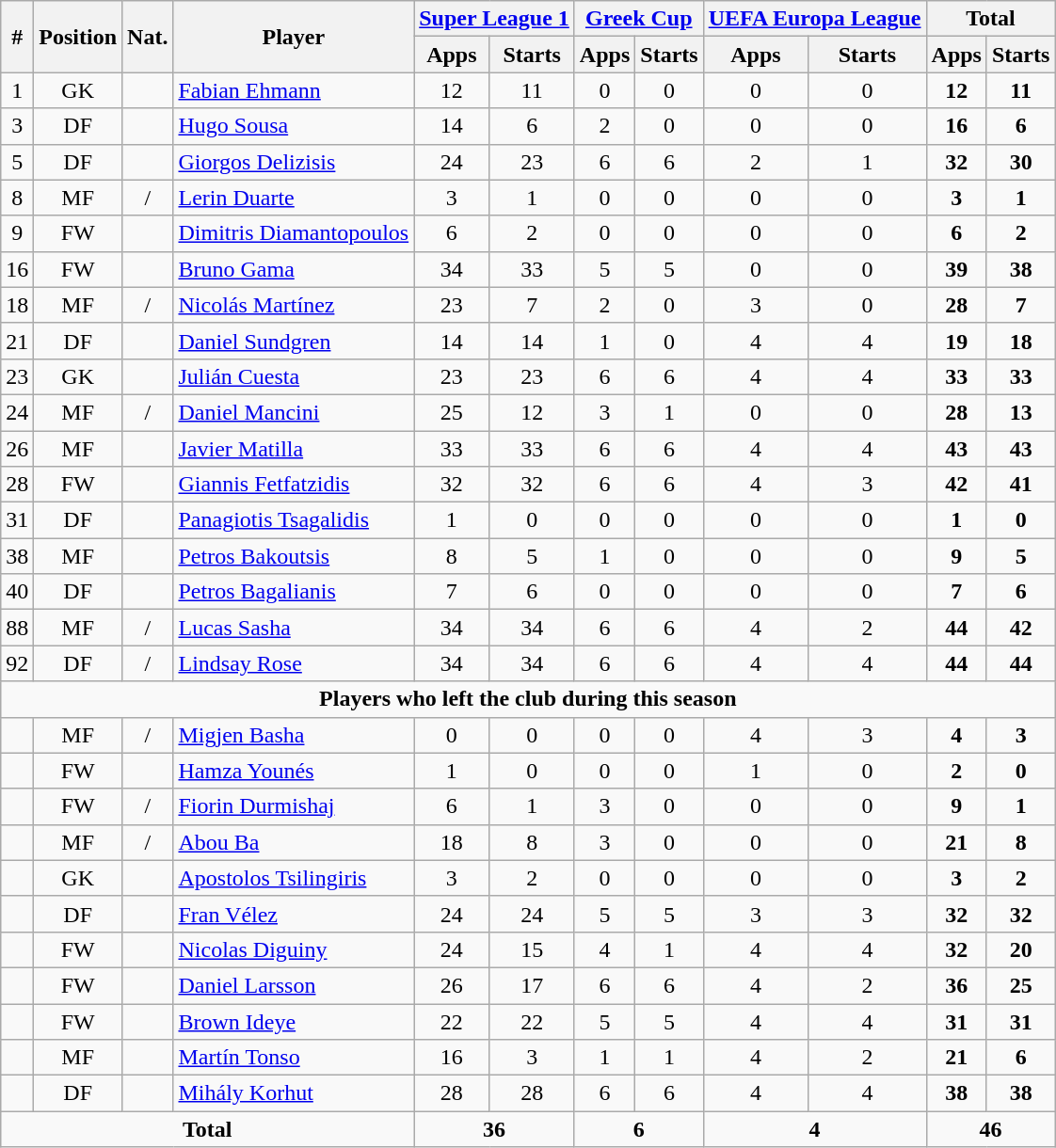<table class="wikitable sortable" style="text-align:center">
<tr>
<th rowspan="2">#</th>
<th rowspan="2">Position</th>
<th rowspan="2">Nat.</th>
<th rowspan="2">Player</th>
<th colspan="2"><a href='#'>Super League 1</a></th>
<th colspan="2"><a href='#'>Greek Cup</a></th>
<th colspan="2"><a href='#'>UEFA Europa League</a></th>
<th colspan="2">Total</th>
</tr>
<tr>
<th>Apps</th>
<th>Starts</th>
<th>Apps</th>
<th>Starts</th>
<th>Apps</th>
<th>Starts</th>
<th>Apps</th>
<th>Starts</th>
</tr>
<tr>
<td>1</td>
<td>GK</td>
<td></td>
<td align=left><a href='#'>Fabian Ehmann</a></td>
<td>12</td>
<td>11</td>
<td>0</td>
<td>0</td>
<td>0</td>
<td>0</td>
<td><strong>12</strong></td>
<td><strong>11</strong></td>
</tr>
<tr>
<td>3</td>
<td>DF</td>
<td></td>
<td align=left><a href='#'>Hugo Sousa</a></td>
<td>14</td>
<td>6</td>
<td>2</td>
<td>0</td>
<td>0</td>
<td>0</td>
<td><strong>16</strong></td>
<td><strong>6</strong></td>
</tr>
<tr>
<td>5</td>
<td>DF</td>
<td></td>
<td align=left><a href='#'>Giorgos Delizisis</a></td>
<td>24</td>
<td>23</td>
<td>6</td>
<td>6</td>
<td>2</td>
<td>1</td>
<td><strong>32</strong></td>
<td><strong>30</strong></td>
</tr>
<tr>
<td>8</td>
<td>MF</td>
<td> / </td>
<td align=left><a href='#'>Lerin Duarte</a></td>
<td>3</td>
<td>1</td>
<td>0</td>
<td>0</td>
<td>0</td>
<td>0</td>
<td><strong>3</strong></td>
<td><strong>1</strong></td>
</tr>
<tr>
<td>9</td>
<td>FW</td>
<td></td>
<td align=left><a href='#'>Dimitris Diamantopoulos</a></td>
<td>6</td>
<td>2</td>
<td>0</td>
<td>0</td>
<td>0</td>
<td>0</td>
<td><strong>6</strong></td>
<td><strong>2</strong></td>
</tr>
<tr>
<td>16</td>
<td>FW</td>
<td></td>
<td align=left><a href='#'>Bruno Gama</a></td>
<td>34</td>
<td>33</td>
<td>5</td>
<td>5</td>
<td>0</td>
<td>0</td>
<td><strong>39</strong></td>
<td><strong>38</strong></td>
</tr>
<tr>
<td>18</td>
<td>MF</td>
<td> / </td>
<td align=left><a href='#'>Nicolás Martínez</a></td>
<td>23</td>
<td>7</td>
<td>2</td>
<td>0</td>
<td>3</td>
<td>0</td>
<td><strong>28</strong></td>
<td><strong>7</strong></td>
</tr>
<tr>
<td>21</td>
<td>DF</td>
<td></td>
<td align=left><a href='#'>Daniel Sundgren</a></td>
<td>14</td>
<td>14</td>
<td>1</td>
<td>0</td>
<td>4</td>
<td>4</td>
<td><strong>19</strong></td>
<td><strong>18</strong></td>
</tr>
<tr>
<td>23</td>
<td>GK</td>
<td></td>
<td align=left><a href='#'>Julián Cuesta</a></td>
<td>23</td>
<td>23</td>
<td>6</td>
<td>6</td>
<td>4</td>
<td>4</td>
<td><strong>33</strong></td>
<td><strong>33</strong></td>
</tr>
<tr>
<td>24</td>
<td>MF</td>
<td> / </td>
<td align=left><a href='#'>Daniel Mancini</a></td>
<td>25</td>
<td>12</td>
<td>3</td>
<td>1</td>
<td>0</td>
<td>0</td>
<td><strong>28</strong></td>
<td><strong>13</strong></td>
</tr>
<tr>
<td>26</td>
<td>MF</td>
<td></td>
<td align=left><a href='#'>Javier Matilla</a></td>
<td>33</td>
<td>33</td>
<td>6</td>
<td>6</td>
<td>4</td>
<td>4</td>
<td><strong>43</strong></td>
<td><strong>43</strong></td>
</tr>
<tr>
<td>28</td>
<td>FW</td>
<td></td>
<td align=left><a href='#'>Giannis Fetfatzidis</a></td>
<td>32</td>
<td>32</td>
<td>6</td>
<td>6</td>
<td>4</td>
<td>3</td>
<td><strong>42</strong></td>
<td><strong>41</strong></td>
</tr>
<tr>
<td>31</td>
<td>DF</td>
<td></td>
<td align=left><a href='#'>Panagiotis Tsagalidis</a></td>
<td>1</td>
<td>0</td>
<td>0</td>
<td>0</td>
<td>0</td>
<td>0</td>
<td><strong>1</strong></td>
<td><strong>0</strong></td>
</tr>
<tr>
<td>38</td>
<td>MF</td>
<td></td>
<td align=left><a href='#'>Petros Bakoutsis</a></td>
<td>8</td>
<td>5</td>
<td>1</td>
<td>0</td>
<td>0</td>
<td>0</td>
<td><strong>9</strong></td>
<td><strong>5</strong></td>
</tr>
<tr>
<td>40</td>
<td>DF</td>
<td></td>
<td align=left><a href='#'>Petros Bagalianis</a></td>
<td>7</td>
<td>6</td>
<td>0</td>
<td>0</td>
<td>0</td>
<td>0</td>
<td><strong>7</strong></td>
<td><strong>6</strong></td>
</tr>
<tr>
<td>88</td>
<td>MF</td>
<td> / </td>
<td align=left><a href='#'>Lucas Sasha</a></td>
<td>34</td>
<td>34</td>
<td>6</td>
<td>6</td>
<td>4</td>
<td>2</td>
<td><strong>44</strong></td>
<td><strong>42</strong></td>
</tr>
<tr>
<td>92</td>
<td>DF</td>
<td> / </td>
<td align=left><a href='#'>Lindsay Rose</a></td>
<td>34</td>
<td>34</td>
<td>6</td>
<td>6</td>
<td>4</td>
<td>4</td>
<td><strong>44</strong></td>
<td><strong>44</strong></td>
</tr>
<tr>
<td colspan="13"><strong>Players who left the club during this season</strong></td>
</tr>
<tr>
<td></td>
<td>MF</td>
<td> / </td>
<td align=left><a href='#'>Migjen Basha</a></td>
<td>0</td>
<td>0</td>
<td>0</td>
<td>0</td>
<td>4</td>
<td>3</td>
<td><strong>4</strong></td>
<td><strong>3</strong></td>
</tr>
<tr>
<td></td>
<td>FW</td>
<td></td>
<td align=left><a href='#'>Hamza Younés</a></td>
<td>1</td>
<td>0</td>
<td>0</td>
<td>0</td>
<td>1</td>
<td>0</td>
<td><strong>2</strong></td>
<td><strong>0</strong></td>
</tr>
<tr>
<td></td>
<td>FW</td>
<td> / </td>
<td align=left><a href='#'>Fiorin Durmishaj</a></td>
<td>6</td>
<td>1</td>
<td>3</td>
<td>0</td>
<td>0</td>
<td>0</td>
<td><strong>9</strong></td>
<td><strong>1</strong></td>
</tr>
<tr>
<td></td>
<td>MF</td>
<td> / </td>
<td align=left><a href='#'>Abou Ba</a></td>
<td>18</td>
<td>8</td>
<td>3</td>
<td>0</td>
<td>0</td>
<td>0</td>
<td><strong>21</strong></td>
<td><strong>8</strong></td>
</tr>
<tr>
<td></td>
<td>GK</td>
<td></td>
<td align=left><a href='#'>Apostolos Tsilingiris</a></td>
<td>3</td>
<td>2</td>
<td>0</td>
<td>0</td>
<td>0</td>
<td>0</td>
<td><strong>3</strong></td>
<td><strong>2</strong></td>
</tr>
<tr>
<td></td>
<td>DF</td>
<td></td>
<td align=left><a href='#'>Fran Vélez</a></td>
<td>24</td>
<td>24</td>
<td>5</td>
<td>5</td>
<td>3</td>
<td>3</td>
<td><strong>32</strong></td>
<td><strong>32</strong></td>
</tr>
<tr>
<td></td>
<td>FW</td>
<td></td>
<td align=left><a href='#'>Nicolas Diguiny</a></td>
<td>24</td>
<td>15</td>
<td>4</td>
<td>1</td>
<td>4</td>
<td>4</td>
<td><strong>32</strong></td>
<td><strong>20</strong></td>
</tr>
<tr>
<td></td>
<td>FW</td>
<td></td>
<td align=left><a href='#'>Daniel Larsson</a></td>
<td>26</td>
<td>17</td>
<td>6</td>
<td>6</td>
<td>4</td>
<td>2</td>
<td><strong>36</strong></td>
<td><strong>25</strong></td>
</tr>
<tr>
<td></td>
<td>FW</td>
<td></td>
<td align=left><a href='#'>Brown Ideye</a></td>
<td>22</td>
<td>22</td>
<td>5</td>
<td>5</td>
<td>4</td>
<td>4</td>
<td><strong>31</strong></td>
<td><strong>31</strong></td>
</tr>
<tr>
<td></td>
<td>MF</td>
<td></td>
<td align=left><a href='#'>Martín Tonso</a></td>
<td>16</td>
<td>3</td>
<td>1</td>
<td>1</td>
<td>4</td>
<td>2</td>
<td><strong>21</strong></td>
<td><strong>6</strong></td>
</tr>
<tr>
<td></td>
<td>DF</td>
<td></td>
<td align=left><a href='#'>Mihály Korhut</a></td>
<td>28</td>
<td>28</td>
<td>6</td>
<td>6</td>
<td>4</td>
<td>4</td>
<td><strong>38</strong></td>
<td><strong>38</strong></td>
</tr>
<tr class="sortbottom">
<td colspan=4><strong>Total</strong></td>
<td colspan=2><strong>36</strong></td>
<td colspan=2><strong>6</strong></td>
<td colspan=2><strong>4</strong></td>
<td colspan=2><strong>46</strong></td>
</tr>
</table>
